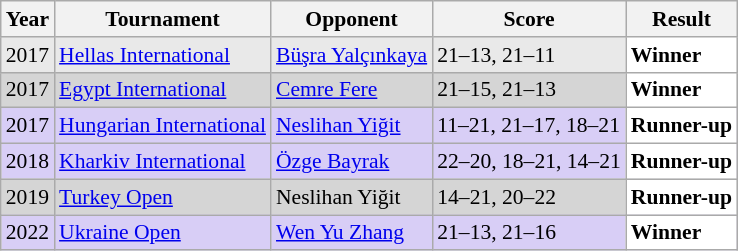<table class="sortable wikitable" style="font-size: 90%;">
<tr>
<th>Year</th>
<th>Tournament</th>
<th>Opponent</th>
<th>Score</th>
<th>Result</th>
</tr>
<tr style="background:#E9E9E9">
<td align="center">2017</td>
<td align="left"><a href='#'>Hellas International</a></td>
<td align="left"> <a href='#'>Büşra Yalçınkaya</a></td>
<td align="left">21–13, 21–11</td>
<td style="text-align:left; background:white"> <strong>Winner</strong></td>
</tr>
<tr style="background:#D5D5D5">
<td align="center">2017</td>
<td align="left"><a href='#'>Egypt International</a></td>
<td align="left"> <a href='#'>Cemre Fere</a></td>
<td align="left">21–15, 21–13</td>
<td style="text-align:left; background:white"> <strong>Winner</strong></td>
</tr>
<tr style="background:#D8CEF6">
<td align="center">2017</td>
<td align="left"><a href='#'>Hungarian International</a></td>
<td align="left"> <a href='#'>Neslihan Yiğit</a></td>
<td align="left">11–21, 21–17, 18–21</td>
<td style="text-align:left; background:white"> <strong>Runner-up</strong></td>
</tr>
<tr style="background:#D8CEF6">
<td align="center">2018</td>
<td align="left"><a href='#'>Kharkiv International</a></td>
<td align="left"> <a href='#'>Özge Bayrak</a></td>
<td align="left">22–20, 18–21, 14–21</td>
<td style="text-align:left; background:white"> <strong>Runner-up</strong></td>
</tr>
<tr style="background:#D5D5D5">
<td align="center">2019</td>
<td align="left"><a href='#'>Turkey Open</a></td>
<td align="left"> Neslihan Yiğit</td>
<td align="left">14–21, 20–22</td>
<td style="text-align:left; background:white"> <strong>Runner-up</strong></td>
</tr>
<tr style="background:#D8CEF6">
<td align="center">2022</td>
<td align="left"><a href='#'>Ukraine Open</a></td>
<td align="left"> <a href='#'>Wen Yu Zhang</a></td>
<td align="left">21–13, 21–16</td>
<td style="text-align:left; background:white"> <strong>Winner</strong></td>
</tr>
</table>
